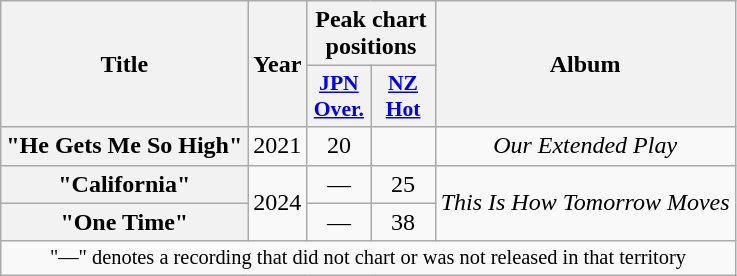<table class="wikitable plainrowheaders" style="text-align:center;">
<tr>
<th scope="col" rowspan="2">Title</th>
<th scope="col" rowspan="2">Year</th>
<th scope="col" colspan="2">Peak chart positions</th>
<th scope="col" rowspan="2">Album</th>
</tr>
<tr>
<th scope="col" style="width:2.5em;font-size:90%;"><a href='#'>JPN<br>Over.</a><br></th>
<th scope="col" style="width:2.5em;font-size:90%;"><a href='#'>NZ<br>Hot</a><br></th>
</tr>
<tr>
<th scope="row">"He Gets Me So High"</th>
<td>2021</td>
<td>20</td>
<td —></td>
<td><em>Our Extended Play</em></td>
</tr>
<tr>
<th scope="row">"California"</th>
<td rowspan="2">2024</td>
<td>—</td>
<td>25</td>
<td rowspan="2"><em>This Is How Tomorrow Moves</em></td>
</tr>
<tr>
<th scope="row">"One Time"</th>
<td>—</td>
<td>38</td>
</tr>
<tr>
<td colspan="14" style="font-size:85%">"—" denotes a recording that did not chart or was not released in that territory</td>
</tr>
</table>
